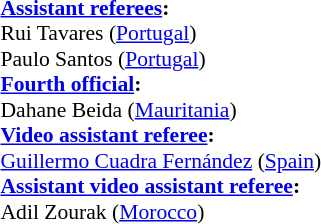<table width=50% style="font-size:90%">
<tr>
<td><br><strong><a href='#'>Assistant referees</a>:</strong>
<br>Rui Tavares (<a href='#'>Portugal</a>)
<br>Paulo Santos (<a href='#'>Portugal</a>)
<br><strong><a href='#'>Fourth official</a>:</strong>
<br>Dahane Beida (<a href='#'>Mauritania</a>)
<br><strong><a href='#'>Video assistant referee</a>:</strong>
<br><a href='#'>Guillermo Cuadra Fernández</a> (<a href='#'>Spain</a>)
<br><strong><a href='#'>Assistant video assistant referee</a>:</strong>
<br>Adil Zourak (<a href='#'>Morocco</a>)</td>
</tr>
</table>
